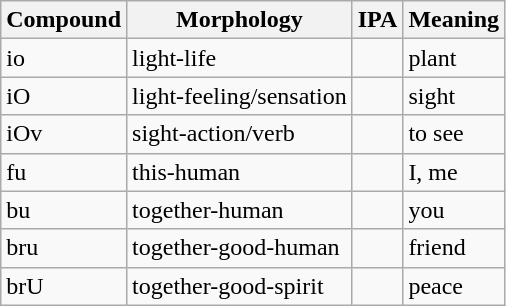<table class="wikitable">
<tr>
<th>Compound</th>
<th>Morphology</th>
<th>IPA</th>
<th>Meaning</th>
</tr>
<tr>
<td>io</td>
<td>light-life</td>
<td></td>
<td>plant</td>
</tr>
<tr>
<td>iO</td>
<td>light-feeling/sensation</td>
<td></td>
<td>sight</td>
</tr>
<tr>
<td>iOv</td>
<td>sight-action/verb</td>
<td></td>
<td>to see</td>
</tr>
<tr>
<td>fu</td>
<td>this-human</td>
<td></td>
<td>I, me</td>
</tr>
<tr>
<td>bu</td>
<td>together-human</td>
<td></td>
<td>you</td>
</tr>
<tr>
<td>bru</td>
<td>together-good-human</td>
<td></td>
<td>friend</td>
</tr>
<tr>
<td>brU</td>
<td>together-good-spirit</td>
<td></td>
<td>peace</td>
</tr>
</table>
